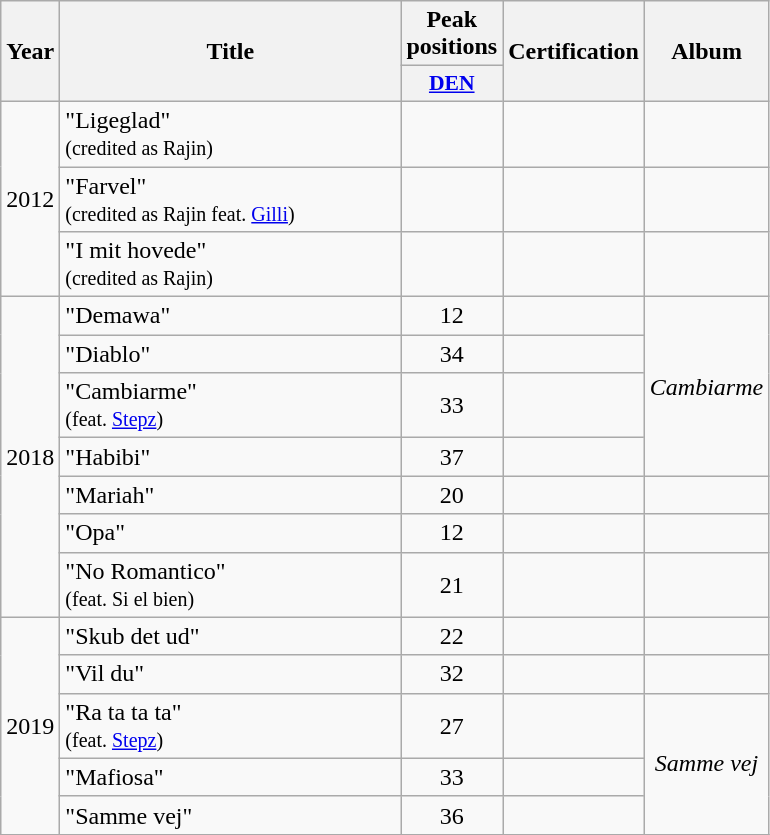<table class="wikitable">
<tr>
<th align="center" rowspan="2" width="10">Year</th>
<th align="center" rowspan="2" width="220">Title</th>
<th align="center" colspan="1" width="20">Peak positions</th>
<th align="center" rowspan="2">Certification</th>
<th align="center" rowspan="2">Album</th>
</tr>
<tr>
<th scope="col" style="width:3em;font-size:90%;"><a href='#'>DEN</a><br></th>
</tr>
<tr>
<td style="text-align:center;" rowspan=3>2012</td>
<td>"Ligeglad"<br><small>(credited as Rajin)</small></td>
<td style="text-align:center;"></td>
<td style="text-align:center;"></td>
<td style="text-align:center;"></td>
</tr>
<tr>
<td>"Farvel"<br><small>(credited as Rajin feat. <a href='#'>Gilli</a>)</small></td>
<td style="text-align:center;"></td>
<td style="text-align:center;"></td>
<td style="text-align:center;"></td>
</tr>
<tr>
<td>"I mit hovede" <br><small>(credited as Rajin)</small></td>
<td style="text-align:center;"></td>
<td style="text-align:center;"></td>
<td style="text-align:center;"></td>
</tr>
<tr>
<td style="text-align:center;" rowspan=7>2018</td>
<td>"Demawa"</td>
<td style="text-align:center;">12</td>
<td style="text-align:center;"></td>
<td style="text-align:center;" rowspan=4><em>Cambiarme</em></td>
</tr>
<tr>
<td>"Diablo"</td>
<td style="text-align:center;">34</td>
<td style="text-align:center;"></td>
</tr>
<tr>
<td>"Cambiarme" <br><small>(feat. <a href='#'>Stepz</a>)</small></td>
<td style="text-align:center;">33</td>
<td style="text-align:center;"></td>
</tr>
<tr>
<td>"Habibi"</td>
<td style="text-align:center;">37</td>
<td style="text-align:center;"></td>
</tr>
<tr>
<td>"Mariah"</td>
<td style="text-align:center;">20</td>
<td style="text-align:center;"></td>
<td style="text-align:center;"></td>
</tr>
<tr>
<td>"Opa"</td>
<td style="text-align:center;">12</td>
<td style="text-align:center;"></td>
<td style="text-align:center;"></td>
</tr>
<tr>
<td>"No Romantico" <br><small>(feat. Si el bien)</small></td>
<td style="text-align:center;">21</td>
<td style="text-align:center;"></td>
<td style="text-align:center;"></td>
</tr>
<tr>
<td style="text-align:center;" rowspan=5>2019</td>
<td>"Skub det ud"</td>
<td style="text-align:center;">22</td>
<td style="text-align:center;"></td>
<td style="text-align:center;"></td>
</tr>
<tr>
<td>"Vil du"</td>
<td style="text-align:center;">32</td>
<td style="text-align:center;"></td>
<td style="text-align:center;"></td>
</tr>
<tr>
<td>"Ra ta ta ta" <br><small>(feat. <a href='#'>Stepz</a>)</small></td>
<td style="text-align:center;">27</td>
<td style="text-align:center;"></td>
<td style="text-align:center;" rowspan=3><em>Samme vej</em></td>
</tr>
<tr>
<td>"Mafiosa"</td>
<td style="text-align:center;">33</td>
<td style="text-align:center;"></td>
</tr>
<tr>
<td>"Samme vej"</td>
<td style="text-align:center;">36</td>
<td style="text-align:center;"></td>
</tr>
<tr>
</tr>
</table>
